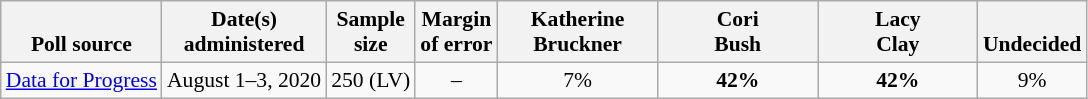<table class="wikitable" style="font-size:90%;text-align:center;">
<tr valign=bottom>
<th>Poll source</th>
<th>Date(s)<br>administered</th>
<th>Sample<br>size</th>
<th>Margin<br>of error</th>
<th style="width:100px;">Katherine<br>Bruckner</th>
<th style="width:100px;">Cori<br>Bush</th>
<th style="width:100px;">Lacy<br>Clay</th>
<th>Undecided</th>
</tr>
<tr>
<td style="text-align:left;"><a href='#'>Data for Progress</a></td>
<td>August 1–3, 2020</td>
<td>250 (LV)</td>
<td>–</td>
<td>7%</td>
<td><strong>42%</strong></td>
<td><strong>42%</strong></td>
<td>9%</td>
</tr>
</table>
